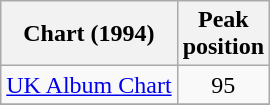<table class="wikitable sortable">
<tr>
<th>Chart (1994)</th>
<th>Peak<br>position</th>
</tr>
<tr>
<td align="left"><a href='#'>UK Album Chart</a></td>
<td align="center">95</td>
</tr>
<tr>
</tr>
</table>
